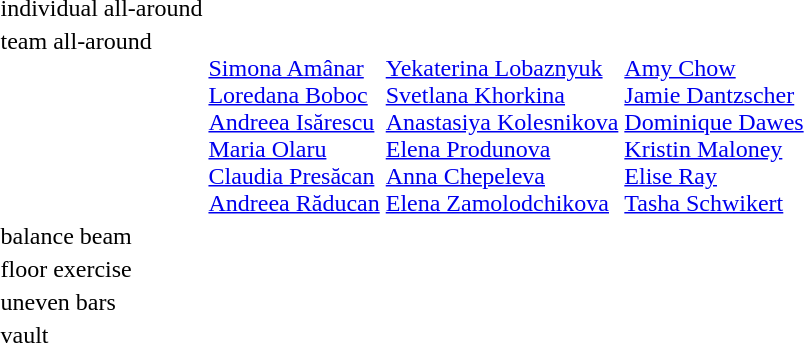<table>
<tr>
<td>individual all-around<br></td>
<td></td>
<td></td>
<td></td>
</tr>
<tr valign="top">
<td>team all-around<br></td>
<td><br><a href='#'>Simona Amânar</a><br><a href='#'>Loredana Boboc</a><br><a href='#'>Andreea Isărescu</a><br><a href='#'>Maria Olaru</a><br><a href='#'>Claudia Presăcan</a><br><a href='#'>Andreea Răducan</a></td>
<td><br><a href='#'>Yekaterina Lobaznyuk</a><br><a href='#'>Svetlana Khorkina</a><br><a href='#'>Anastasiya Kolesnikova</a><br><a href='#'>Elena Produnova</a><br><a href='#'>Anna Chepeleva</a><br><a href='#'>Elena Zamolodchikova</a></td>
<td><br><a href='#'>Amy Chow</a><br><a href='#'>Jamie Dantzscher</a><br><a href='#'>Dominique Dawes</a><br><a href='#'>Kristin Maloney</a><br><a href='#'>Elise Ray</a><br><a href='#'>Tasha Schwikert</a></td>
</tr>
<tr>
<td>balance beam<br></td>
<td></td>
<td></td>
<td></td>
</tr>
<tr>
<td>floor exercise<br></td>
<td></td>
<td></td>
<td></td>
</tr>
<tr>
<td>uneven bars<br></td>
<td></td>
<td></td>
<td></td>
</tr>
<tr>
<td>vault<br></td>
<td></td>
<td></td>
<td></td>
</tr>
<tr>
</tr>
</table>
